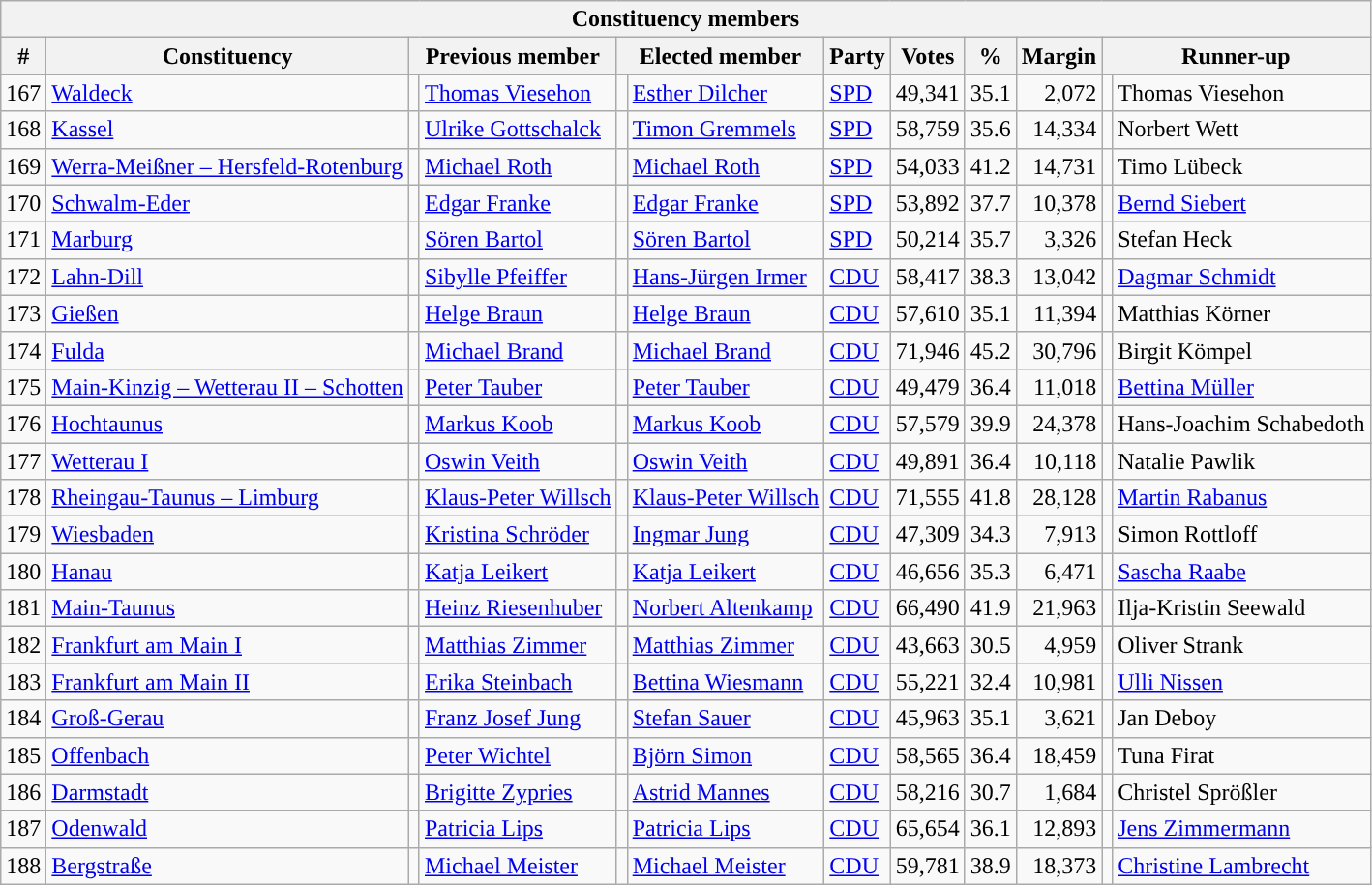<table class="wikitable sortable" style="text-align:right">
<tr>
<th colspan="12">Constituency members</th>
</tr>
<tr>
<th>#</th>
<th>Constituency</th>
<th colspan="2">Previous member</th>
<th colspan="2">Elected member</th>
<th>Party</th>
<th>Votes</th>
<th>%</th>
<th>Margin</th>
<th colspan="2">Runner-up</th>
</tr>
<tr>
<td>167</td>
<td align=left><a href='#'>Waldeck</a></td>
<td bgcolor=></td>
<td align=left><a href='#'>Thomas Viesehon</a></td>
<td></td>
<td align=left><a href='#'>Esther Dilcher</a></td>
<td align=left><a href='#'>SPD</a></td>
<td>49,341</td>
<td>35.1</td>
<td>2,072</td>
<td bgcolor=></td>
<td align=left>Thomas Viesehon</td>
</tr>
<tr>
<td>168</td>
<td align=left><a href='#'>Kassel</a></td>
<td bgcolor=></td>
<td align=left><a href='#'>Ulrike Gottschalck</a></td>
<td></td>
<td align=left><a href='#'>Timon Gremmels</a></td>
<td align=left><a href='#'>SPD</a></td>
<td>58,759</td>
<td>35.6</td>
<td>14,334</td>
<td bgcolor=></td>
<td align=left>Norbert Wett</td>
</tr>
<tr>
<td>169</td>
<td align=left><a href='#'>Werra-Meißner – Hersfeld-Rotenburg</a></td>
<td bgcolor=></td>
<td align=left><a href='#'>Michael Roth</a></td>
<td bgcolor=></td>
<td align=left><a href='#'>Michael Roth</a></td>
<td align=left><a href='#'>SPD</a></td>
<td>54,033</td>
<td>41.2</td>
<td>14,731</td>
<td bgcolor=></td>
<td align=left>Timo Lübeck</td>
</tr>
<tr>
<td>170</td>
<td align=left><a href='#'>Schwalm-Eder</a></td>
<td bgcolor=></td>
<td align=left><a href='#'>Edgar Franke</a></td>
<td bgcolor=></td>
<td align=left><a href='#'>Edgar Franke</a></td>
<td align=left><a href='#'>SPD</a></td>
<td>53,892</td>
<td>37.7</td>
<td>10,378</td>
<td bgcolor=></td>
<td align=left><a href='#'>Bernd Siebert</a></td>
</tr>
<tr>
<td>171</td>
<td align=left><a href='#'>Marburg</a></td>
<td bgcolor=></td>
<td align=left><a href='#'>Sören Bartol</a></td>
<td bgcolor=></td>
<td align=left><a href='#'>Sören Bartol</a></td>
<td align=left><a href='#'>SPD</a></td>
<td>50,214</td>
<td>35.7</td>
<td>3,326</td>
<td bgcolor=></td>
<td align=left>Stefan Heck</td>
</tr>
<tr>
<td>172</td>
<td align=left><a href='#'>Lahn-Dill</a></td>
<td bgcolor=></td>
<td align=left><a href='#'>Sibylle Pfeiffer</a></td>
<td></td>
<td align=left><a href='#'>Hans-Jürgen Irmer</a></td>
<td align=left><a href='#'>CDU</a></td>
<td>58,417</td>
<td>38.3</td>
<td>13,042</td>
<td bgcolor=></td>
<td align=left><a href='#'>Dagmar Schmidt</a></td>
</tr>
<tr>
<td>173</td>
<td align=left><a href='#'>Gießen</a></td>
<td bgcolor=></td>
<td align=left><a href='#'>Helge Braun</a></td>
<td bgcolor=></td>
<td align=left><a href='#'>Helge Braun</a></td>
<td align=left><a href='#'>CDU</a></td>
<td>57,610</td>
<td>35.1</td>
<td>11,394</td>
<td bgcolor=></td>
<td align=left>Matthias Körner</td>
</tr>
<tr>
<td>174</td>
<td align=left><a href='#'>Fulda</a></td>
<td bgcolor=></td>
<td align=left><a href='#'>Michael Brand</a></td>
<td bgcolor=></td>
<td align=left><a href='#'>Michael Brand</a></td>
<td align=left><a href='#'>CDU</a></td>
<td>71,946</td>
<td>45.2</td>
<td>30,796</td>
<td bgcolor=></td>
<td align=left>Birgit Kömpel</td>
</tr>
<tr>
<td>175</td>
<td align=left><a href='#'>Main-Kinzig – Wetterau II – Schotten</a></td>
<td bgcolor=></td>
<td align=left><a href='#'>Peter Tauber</a></td>
<td bgcolor=></td>
<td align=left><a href='#'>Peter Tauber</a></td>
<td align=left><a href='#'>CDU</a></td>
<td>49,479</td>
<td>36.4</td>
<td>11,018</td>
<td bgcolor=></td>
<td align=left><a href='#'>Bettina Müller</a></td>
</tr>
<tr>
<td>176</td>
<td align=left><a href='#'>Hochtaunus</a></td>
<td bgcolor=></td>
<td align=left><a href='#'>Markus Koob</a></td>
<td bgcolor=></td>
<td align=left><a href='#'>Markus Koob</a></td>
<td align=left><a href='#'>CDU</a></td>
<td>57,579</td>
<td>39.9</td>
<td>24,378</td>
<td bgcolor=></td>
<td align=left>Hans-Joachim Schabedoth</td>
</tr>
<tr>
<td>177</td>
<td align=left><a href='#'>Wetterau I</a></td>
<td bgcolor=></td>
<td align=left><a href='#'>Oswin Veith</a></td>
<td bgcolor=></td>
<td align=left><a href='#'>Oswin Veith</a></td>
<td align=left><a href='#'>CDU</a></td>
<td>49,891</td>
<td>36.4</td>
<td>10,118</td>
<td bgcolor=></td>
<td align=left>Natalie Pawlik</td>
</tr>
<tr>
<td>178</td>
<td align=left><a href='#'>Rheingau-Taunus – Limburg</a></td>
<td bgcolor=></td>
<td align=left><a href='#'>Klaus-Peter Willsch</a></td>
<td bgcolor=></td>
<td align=left><a href='#'>Klaus-Peter Willsch</a></td>
<td align=left><a href='#'>CDU</a></td>
<td>71,555</td>
<td>41.8</td>
<td>28,128</td>
<td bgcolor=></td>
<td align=left><a href='#'>Martin Rabanus</a></td>
</tr>
<tr>
<td>179</td>
<td align=left><a href='#'>Wiesbaden</a></td>
<td bgcolor=></td>
<td align=left><a href='#'>Kristina Schröder</a></td>
<td bgcolor=></td>
<td align=left><a href='#'>Ingmar Jung</a></td>
<td align=left><a href='#'>CDU</a></td>
<td>47,309</td>
<td>34.3</td>
<td>7,913</td>
<td bgcolor=></td>
<td align=left>Simon Rottloff</td>
</tr>
<tr>
<td>180</td>
<td align=left><a href='#'>Hanau</a></td>
<td bgcolor=></td>
<td align=left><a href='#'>Katja Leikert</a></td>
<td bgcolor=></td>
<td align=left><a href='#'>Katja Leikert</a></td>
<td align=left><a href='#'>CDU</a></td>
<td>46,656</td>
<td>35.3</td>
<td>6,471</td>
<td bgcolor=></td>
<td align=left><a href='#'>Sascha Raabe</a></td>
</tr>
<tr>
<td>181</td>
<td align=left><a href='#'>Main-Taunus</a></td>
<td bgcolor=></td>
<td align=left><a href='#'>Heinz Riesenhuber</a></td>
<td bgcolor=></td>
<td align=left><a href='#'>Norbert Altenkamp</a></td>
<td align=left><a href='#'>CDU</a></td>
<td>66,490</td>
<td>41.9</td>
<td>21,963</td>
<td bgcolor=></td>
<td align=left>Ilja-Kristin Seewald</td>
</tr>
<tr>
<td>182</td>
<td align=left><a href='#'>Frankfurt am Main I</a></td>
<td bgcolor=></td>
<td align=left><a href='#'>Matthias Zimmer</a></td>
<td bgcolor=></td>
<td align=left><a href='#'>Matthias Zimmer</a></td>
<td align=left><a href='#'>CDU</a></td>
<td>43,663</td>
<td>30.5</td>
<td>4,959</td>
<td bgcolor=></td>
<td align=left>Oliver Strank</td>
</tr>
<tr>
<td>183</td>
<td align=left><a href='#'>Frankfurt am Main II</a></td>
<td bgcolor=></td>
<td align=left><a href='#'>Erika Steinbach</a></td>
<td bgcolor=></td>
<td align=left><a href='#'>Bettina Wiesmann</a></td>
<td align=left><a href='#'>CDU</a></td>
<td>55,221</td>
<td>32.4</td>
<td>10,981</td>
<td bgcolor=></td>
<td align=left><a href='#'>Ulli Nissen</a></td>
</tr>
<tr>
<td>184</td>
<td align=left><a href='#'>Groß-Gerau</a></td>
<td bgcolor=></td>
<td align=left><a href='#'>Franz Josef Jung</a></td>
<td bgcolor=></td>
<td align=left><a href='#'>Stefan Sauer</a></td>
<td align=left><a href='#'>CDU</a></td>
<td>45,963</td>
<td>35.1</td>
<td>3,621</td>
<td bgcolor=></td>
<td align=left>Jan Deboy</td>
</tr>
<tr>
<td>185</td>
<td align=left><a href='#'>Offenbach</a></td>
<td bgcolor=></td>
<td align=left><a href='#'>Peter Wichtel</a></td>
<td></td>
<td align=left><a href='#'>Björn Simon</a></td>
<td align=left><a href='#'>CDU</a></td>
<td>58,565</td>
<td>36.4</td>
<td>18,459</td>
<td bgcolor=></td>
<td align=left>Tuna Firat</td>
</tr>
<tr>
<td>186</td>
<td align=left><a href='#'>Darmstadt</a></td>
<td bgcolor=></td>
<td align=left><a href='#'>Brigitte Zypries</a></td>
<td bgcolor=></td>
<td align=left><a href='#'>Astrid Mannes</a></td>
<td align=left><a href='#'>CDU</a></td>
<td>58,216</td>
<td>30.7</td>
<td>1,684</td>
<td bgcolor=></td>
<td align=left>Christel Sprößler</td>
</tr>
<tr>
<td>187</td>
<td align=left><a href='#'>Odenwald</a></td>
<td bgcolor=></td>
<td align=left><a href='#'>Patricia Lips</a></td>
<td bgcolor=></td>
<td align=left><a href='#'>Patricia Lips</a></td>
<td align=left><a href='#'>CDU</a></td>
<td>65,654</td>
<td>36.1</td>
<td>12,893</td>
<td bgcolor=></td>
<td align=left><a href='#'>Jens Zimmermann</a></td>
</tr>
<tr>
<td>188</td>
<td align=left><a href='#'>Bergstraße</a></td>
<td bgcolor=></td>
<td align=left><a href='#'>Michael Meister</a></td>
<td bgcolor=></td>
<td align=left><a href='#'>Michael Meister</a></td>
<td align=left><a href='#'>CDU</a></td>
<td>59,781</td>
<td>38.9</td>
<td>18,373</td>
<td bgcolor=></td>
<td align=left><a href='#'>Christine Lambrecht</a></td>
</tr>
</table>
